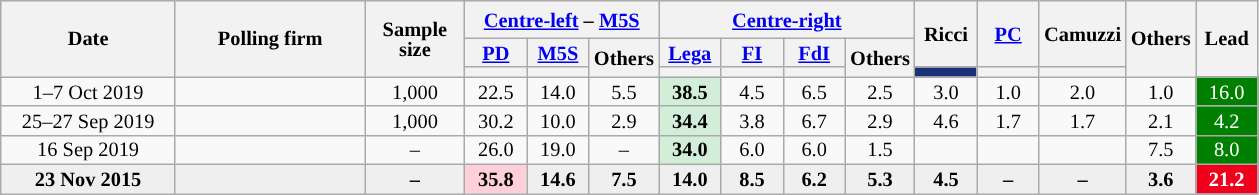<table class=wikitable style="text-align:center;font-size:85%;line-height:13px">
<tr style="height:25px; background-color:#E9E9E9">
<th style="width:110px;" rowspan="3">Date</th>
<th style="width:120px;" rowspan="3">Polling firm</th>
<th style="width:60px;" rowspan="3">Sample size</th>
<th colspan="3" style="width:35px;"><a href='#'>Centre-left</a> – <a href='#'>M5S</a></th>
<th colspan="4" style="width:35px;"><a href='#'>Centre-right</a></th>
<th rowspan="2" style="width:35px;">Ricci</th>
<th rowspan="2" style="width:35px;"><a href='#'>PC</a></th>
<th rowspan="2" style="width:35px;">Camuzzi</th>
<th rowspan="3" style="width:35px;">Others</th>
<th rowspan="3" style="width:35px;">Lead</th>
</tr>
<tr>
<th style="width:35px;"><a href='#'>PD</a></th>
<th style="width:35px;"><a href='#'>M5S</a></th>
<th rowspan="2" style="width:35px;">Others</th>
<th style="width:35px;"><a href='#'>Lega</a></th>
<th style="width:35px;"><a href='#'>FI</a></th>
<th style="width:35px;"><a href='#'>FdI</a></th>
<th rowspan="2" style="width:35px;">Others</th>
</tr>
<tr>
<th style="background:"></th>
<th style="background:"></th>
<th style="background:"></th>
<th style="background:"></th>
<th style="background:"></th>
<th style="background:#193275;"></th>
<th style="background:"></th>
<th style="background:"></th>
</tr>
<tr>
<td>1–7 Oct 2019</td>
<td></td>
<td>1,000</td>
<td>22.5</td>
<td>14.0</td>
<td>5.5</td>
<td style="background:#D2EED9"><strong>38.5</strong></td>
<td>4.5</td>
<td>6.5</td>
<td>2.5</td>
<td>3.0</td>
<td>1.0</td>
<td>2.0</td>
<td>1.0</td>
<td style="background:#008000; color:white;">16.0</td>
</tr>
<tr>
<td>25–27 Sep 2019</td>
<td></td>
<td>1,000</td>
<td>30.2</td>
<td>10.0</td>
<td>2.9</td>
<td style="background:#D2EED9"><strong>34.4</strong></td>
<td>3.8</td>
<td>6.7</td>
<td>2.9</td>
<td>4.6</td>
<td>1.7</td>
<td>1.7</td>
<td>2.1</td>
<td style="background:#008000; color:white;">4.2</td>
</tr>
<tr>
<td>16 Sep 2019</td>
<td></td>
<td>–</td>
<td>26.0</td>
<td>19.0</td>
<td>–</td>
<td style="background:#D2EED9"><strong>34.0</strong></td>
<td>6.0</td>
<td>6.0</td>
<td>1.5</td>
<td></td>
<td></td>
<td></td>
<td>7.5</td>
<td style="background:#008000; color:white;">8.0</td>
</tr>
<tr style="background:#EFEFEF; font-weight:bold;">
<td>23 Nov 2015</td>
<td></td>
<td>–</td>
<td style="background:#FFD0D7"><strong>35.8</strong></td>
<td>14.6</td>
<td>7.5</td>
<td>14.0</td>
<td>8.5</td>
<td>6.2</td>
<td>5.3</td>
<td>4.5</td>
<td>–</td>
<td>–</td>
<td>3.6</td>
<td style="background:#F0001C; color:white;">21.2</td>
</tr>
</table>
